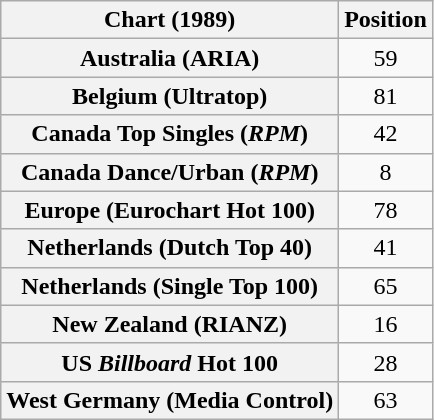<table class="wikitable sortable plainrowheaders" style="text-align:center">
<tr>
<th>Chart (1989)</th>
<th>Position</th>
</tr>
<tr>
<th scope="row">Australia (ARIA)</th>
<td>59</td>
</tr>
<tr>
<th scope="row">Belgium (Ultratop)</th>
<td>81</td>
</tr>
<tr>
<th scope="row">Canada Top Singles (<em>RPM</em>)</th>
<td>42</td>
</tr>
<tr>
<th scope="row">Canada Dance/Urban (<em>RPM</em>)</th>
<td>8</td>
</tr>
<tr>
<th scope="row">Europe (Eurochart Hot 100)</th>
<td>78</td>
</tr>
<tr>
<th scope="row">Netherlands (Dutch Top 40)</th>
<td>41</td>
</tr>
<tr>
<th scope="row">Netherlands (Single Top 100)</th>
<td>65</td>
</tr>
<tr>
<th scope="row">New Zealand (RIANZ)</th>
<td>16</td>
</tr>
<tr>
<th scope="row">US <em>Billboard</em> Hot 100</th>
<td>28</td>
</tr>
<tr>
<th scope="row">West Germany (Media Control)</th>
<td>63</td>
</tr>
</table>
